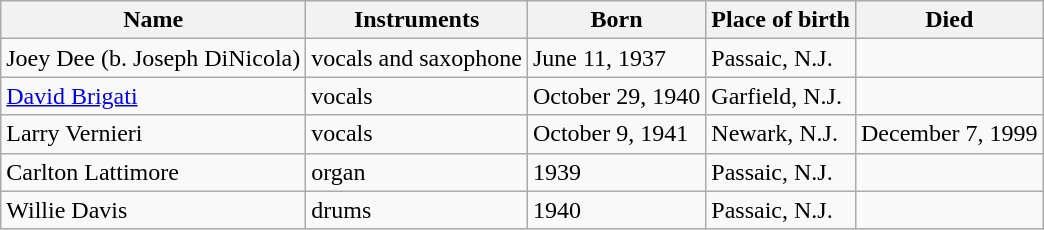<table class="wikitable">
<tr>
<th>Name</th>
<th>Instruments</th>
<th>Born</th>
<th>Place of birth</th>
<th>Died</th>
</tr>
<tr>
<td>Joey Dee (b. Joseph DiNicola)</td>
<td>vocals and saxophone</td>
<td>June 11, 1937</td>
<td>Passaic, N.J.</td>
<td></td>
</tr>
<tr>
<td><a href='#'>David Brigati</a></td>
<td>vocals</td>
<td>October 29, 1940</td>
<td>Garfield, N.J.</td>
<td></td>
</tr>
<tr>
<td>Larry Vernieri</td>
<td>vocals</td>
<td>October 9, 1941</td>
<td>Newark, N.J.</td>
<td>December 7, 1999</td>
</tr>
<tr>
<td>Carlton Lattimore</td>
<td>organ</td>
<td>1939</td>
<td>Passaic, N.J.</td>
<td></td>
</tr>
<tr>
<td>Willie Davis</td>
<td>drums</td>
<td>1940</td>
<td>Passaic, N.J.</td>
<td></td>
</tr>
</table>
